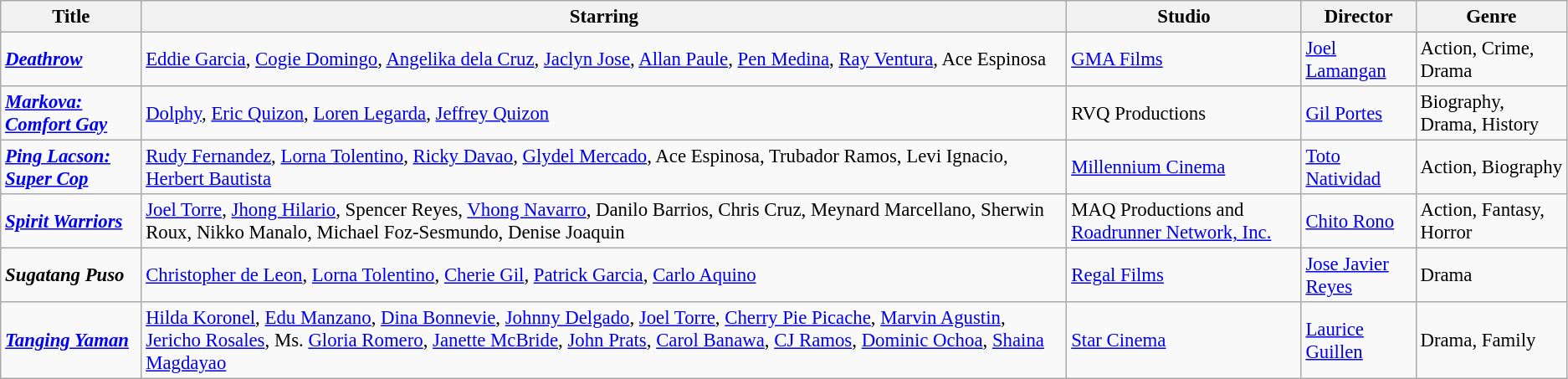<table class="wikitable" style="font-size:95%">
<tr>
<th>Title</th>
<th>Starring</th>
<th>Studio</th>
<th>Director</th>
<th>Genre</th>
</tr>
<tr>
<td><strong><em><a href='#'>Deathrow</a></em></strong></td>
<td><a href='#'>Eddie Garcia</a>, <a href='#'>Cogie Domingo</a>, <a href='#'>Angelika dela Cruz</a>, <a href='#'>Jaclyn Jose</a>, <a href='#'>Allan Paule</a>, <a href='#'>Pen Medina</a>, <a href='#'>Ray Ventura</a>, Ace Espinosa</td>
<td><a href='#'>GMA Films</a></td>
<td><a href='#'>Joel Lamangan</a></td>
<td>Action, Crime, Drama</td>
</tr>
<tr>
<td><strong><em><a href='#'>Markova: Comfort Gay</a></em></strong></td>
<td><a href='#'>Dolphy</a>, <a href='#'>Eric Quizon</a>, <a href='#'>Loren Legarda</a>, <a href='#'>Jeffrey Quizon</a></td>
<td>RVQ Productions</td>
<td><a href='#'>Gil Portes</a></td>
<td>Biography, Drama, History</td>
</tr>
<tr>
<td><strong><em><a href='#'>Ping Lacson: Super Cop</a></em></strong></td>
<td><a href='#'>Rudy Fernandez</a>, <a href='#'>Lorna Tolentino</a>, <a href='#'>Ricky Davao</a>, <a href='#'>Glydel Mercado</a>, Ace Espinosa, Trubador Ramos, Levi Ignacio, <a href='#'>Herbert Bautista</a></td>
<td><a href='#'>Millennium Cinema</a></td>
<td><a href='#'>Toto Natividad</a></td>
<td>Action, Biography</td>
</tr>
<tr>
<td><strong><em><a href='#'>Spirit Warriors</a></em></strong></td>
<td><a href='#'>Joel Torre</a>, <a href='#'>Jhong Hilario</a>, Spencer Reyes, <a href='#'>Vhong Navarro</a>, Danilo Barrios, Chris Cruz, Meynard Marcellano, Sherwin Roux, Nikko Manalo, Michael Foz-Sesmundo, Denise Joaquin</td>
<td>MAQ Productions and <a href='#'>Roadrunner Network, Inc.</a></td>
<td><a href='#'>Chito Rono</a></td>
<td>Action, Fantasy, Horror</td>
</tr>
<tr>
<td><strong><em>Sugatang Puso</em></strong></td>
<td><a href='#'>Christopher de Leon</a>, <a href='#'>Lorna Tolentino</a>, <a href='#'>Cherie Gil</a>, <a href='#'>Patrick Garcia</a>, <a href='#'>Carlo Aquino</a></td>
<td><a href='#'>Regal Films</a></td>
<td><a href='#'>Jose Javier Reyes</a></td>
<td>Drama</td>
</tr>
<tr>
<td><strong><em><a href='#'>Tanging Yaman</a></em></strong></td>
<td><a href='#'>Hilda Koronel</a>, <a href='#'>Edu Manzano</a>, <a href='#'>Dina Bonnevie</a>, <a href='#'>Johnny Delgado</a>, <a href='#'>Joel Torre</a>, <a href='#'>Cherry Pie Picache</a>, <a href='#'>Marvin Agustin</a>, <a href='#'>Jericho Rosales</a>, Ms. <a href='#'>Gloria Romero</a>, <a href='#'>Janette McBride</a>, <a href='#'>John Prats</a>, <a href='#'>Carol Banawa</a>, <a href='#'>CJ Ramos</a>, <a href='#'>Dominic Ochoa</a>, <a href='#'>Shaina Magdayao</a></td>
<td><a href='#'>Star Cinema</a></td>
<td><a href='#'>Laurice Guillen</a></td>
<td>Drama, Family</td>
</tr>
</table>
